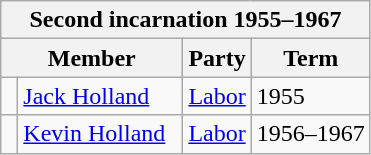<table class="wikitable">
<tr>
<th colspan=4>Second incarnation 1955–1967</th>
</tr>
<tr>
<th colspan="2">Member</th>
<th>Party</th>
<th>Term</th>
</tr>
<tr>
<td> </td>
<td><a href='#'>Jack Holland</a></td>
<td><a href='#'>Labor</a></td>
<td>1955</td>
</tr>
<tr>
<td> </td>
<td><a href='#'>Kevin Holland</a>  </td>
<td><a href='#'>Labor</a></td>
<td>1956–1967</td>
</tr>
</table>
